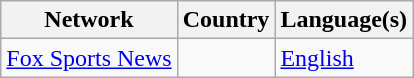<table class="wikitable sortable">
<tr>
<th>Network</th>
<th>Country</th>
<th>Language(s)</th>
</tr>
<tr>
<td><a href='#'>Fox Sports News</a></td>
<td></td>
<td><a href='#'>English</a></td>
</tr>
</table>
